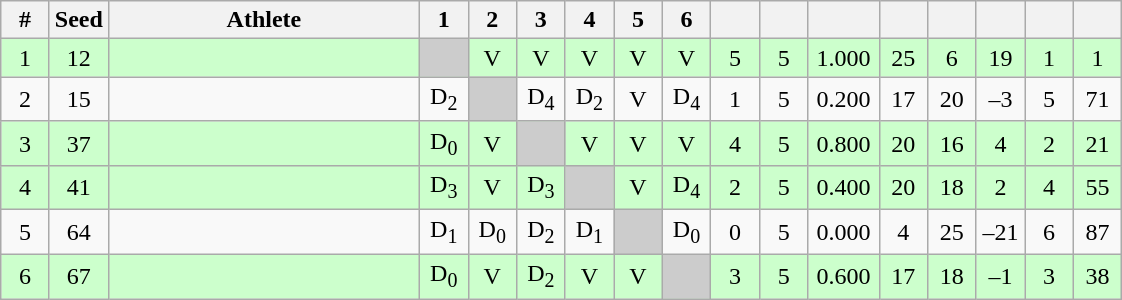<table class="wikitable" style="text-align:center">
<tr>
<th width="25">#</th>
<th width="25">Seed</th>
<th width="200">Athlete</th>
<th width="25">1</th>
<th width="25">2</th>
<th width="25">3</th>
<th width="25">4</th>
<th width="25">5</th>
<th width="25">6</th>
<th width="25"></th>
<th width="25"></th>
<th width="40"></th>
<th width="25"></th>
<th width="25"></th>
<th width="25"></th>
<th width="25"></th>
<th width="25"></th>
</tr>
<tr bgcolor="#ccffcc">
<td>1</td>
<td>12</td>
<td align=left></td>
<td bgcolor="#cccccc"></td>
<td>V</td>
<td>V</td>
<td>V</td>
<td>V</td>
<td>V</td>
<td>5</td>
<td>5</td>
<td>1.000</td>
<td>25</td>
<td>6</td>
<td>19</td>
<td>1</td>
<td>1</td>
</tr>
<tr>
<td>2</td>
<td>15</td>
<td align=left></td>
<td>D<sub>2</sub></td>
<td bgcolor="#cccccc"></td>
<td>D<sub>4</sub></td>
<td>D<sub>2</sub></td>
<td>V</td>
<td>D<sub>4</sub></td>
<td>1</td>
<td>5</td>
<td>0.200</td>
<td>17</td>
<td>20</td>
<td>–3</td>
<td>5</td>
<td>71</td>
</tr>
<tr bgcolor="#ccffcc">
<td>3</td>
<td>37</td>
<td align=left></td>
<td>D<sub>0</sub></td>
<td>V</td>
<td bgcolor="#cccccc"></td>
<td>V</td>
<td>V</td>
<td>V</td>
<td>4</td>
<td>5</td>
<td>0.800</td>
<td>20</td>
<td>16</td>
<td>4</td>
<td>2</td>
<td>21</td>
</tr>
<tr bgcolor="#ccffcc">
<td>4</td>
<td>41</td>
<td align=left></td>
<td>D<sub>3</sub></td>
<td>V</td>
<td>D<sub>3</sub></td>
<td bgcolor="#cccccc"></td>
<td>V</td>
<td>D<sub>4</sub></td>
<td>2</td>
<td>5</td>
<td>0.400</td>
<td>20</td>
<td>18</td>
<td>2</td>
<td>4</td>
<td>55</td>
</tr>
<tr>
<td>5</td>
<td>64</td>
<td align=left></td>
<td>D<sub>1</sub></td>
<td>D<sub>0</sub></td>
<td>D<sub>2</sub></td>
<td>D<sub>1</sub></td>
<td bgcolor="#cccccc"></td>
<td>D<sub>0</sub></td>
<td>0</td>
<td>5</td>
<td>0.000</td>
<td>4</td>
<td>25</td>
<td>–21</td>
<td>6</td>
<td>87</td>
</tr>
<tr bgcolor="#ccffcc">
<td>6</td>
<td>67</td>
<td align=left></td>
<td>D<sub>0</sub></td>
<td>V</td>
<td>D<sub>2</sub></td>
<td>V</td>
<td>V</td>
<td bgcolor="#cccccc"></td>
<td>3</td>
<td>5</td>
<td>0.600</td>
<td>17</td>
<td>18</td>
<td>–1</td>
<td>3</td>
<td>38</td>
</tr>
</table>
